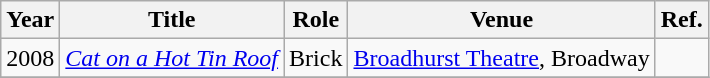<table class="wikitable unsortable">
<tr>
<th>Year</th>
<th>Title</th>
<th>Role</th>
<th>Venue</th>
<th class=unsortable>Ref.</th>
</tr>
<tr>
<td>2008</td>
<td><em><a href='#'>Cat on a Hot Tin Roof</a></em></td>
<td>Brick</td>
<td><a href='#'>Broadhurst Theatre</a>, Broadway</td>
<td></td>
</tr>
<tr>
</tr>
</table>
